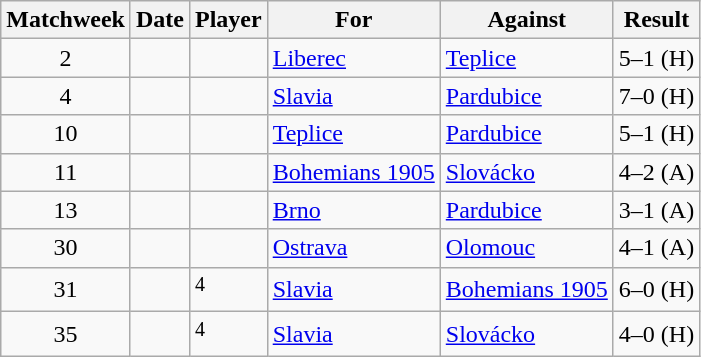<table class="wikitable sortable">
<tr>
<th>Matchweek</th>
<th>Date</th>
<th>Player</th>
<th>For</th>
<th>Against</th>
<th>Result</th>
</tr>
<tr>
<td align="center">2</td>
<td></td>
<td> </td>
<td><a href='#'>Liberec</a></td>
<td><a href='#'>Teplice</a></td>
<td>5–1 (H)</td>
</tr>
<tr>
<td align="center">4</td>
<td></td>
<td> </td>
<td><a href='#'>Slavia</a></td>
<td><a href='#'>Pardubice</a></td>
<td>7–0 (H)</td>
</tr>
<tr>
<td align="center">10</td>
<td></td>
<td> </td>
<td><a href='#'>Teplice</a></td>
<td><a href='#'>Pardubice</a></td>
<td>5–1 (H)</td>
</tr>
<tr>
<td align="center">11</td>
<td></td>
<td> </td>
<td><a href='#'>Bohemians 1905</a></td>
<td><a href='#'>Slovácko</a></td>
<td>4–2 (A)</td>
</tr>
<tr>
<td align="center">13</td>
<td></td>
<td> </td>
<td><a href='#'>Brno</a></td>
<td><a href='#'>Pardubice</a></td>
<td>3–1 (A)</td>
</tr>
<tr>
<td align="center">30</td>
<td></td>
<td> </td>
<td><a href='#'>Ostrava</a></td>
<td><a href='#'>Olomouc</a></td>
<td>4–1 (A)</td>
</tr>
<tr>
<td align="center">31</td>
<td></td>
<td> <sup>4</sup></td>
<td><a href='#'>Slavia</a></td>
<td><a href='#'>Bohemians 1905</a></td>
<td>6–0 (H)</td>
</tr>
<tr>
<td align="center">35</td>
<td></td>
<td> <sup>4</sup></td>
<td><a href='#'>Slavia</a></td>
<td><a href='#'>Slovácko</a></td>
<td>4–0 (H)</td>
</tr>
</table>
